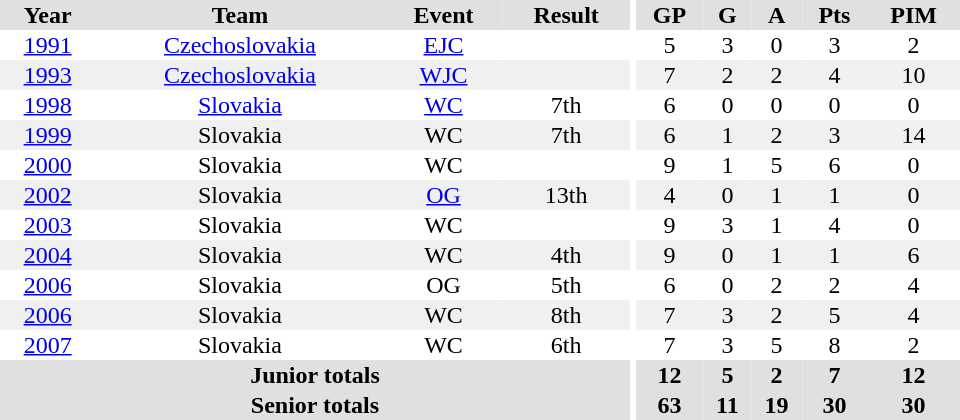<table border="0" cellpadding="1" cellspacing="0" ID="Table3" style="text-align:center; width:40em">
<tr ALIGN="center" bgcolor="#e0e0e0">
<th>Year</th>
<th>Team</th>
<th>Event</th>
<th>Result</th>
<th rowspan="99" bgcolor="#ffffff"></th>
<th>GP</th>
<th>G</th>
<th>A</th>
<th>Pts</th>
<th>PIM</th>
</tr>
<tr>
<td><a href='#'>1991</a></td>
<td><a href='#'>Czechoslovakia</a></td>
<td><a href='#'>EJC</a></td>
<td></td>
<td>5</td>
<td>3</td>
<td>0</td>
<td>3</td>
<td>2</td>
</tr>
<tr bgcolor="#f0f0f0">
<td><a href='#'>1993</a></td>
<td><a href='#'>Czechoslovakia</a></td>
<td><a href='#'>WJC</a></td>
<td></td>
<td>7</td>
<td>2</td>
<td>2</td>
<td>4</td>
<td>10</td>
</tr>
<tr>
<td><a href='#'>1998</a></td>
<td><a href='#'>Slovakia</a></td>
<td><a href='#'>WC</a></td>
<td>7th</td>
<td>6</td>
<td>0</td>
<td>0</td>
<td>0</td>
<td>0</td>
</tr>
<tr bgcolor="#f0f0f0">
<td><a href='#'>1999</a></td>
<td>Slovakia</td>
<td>WC</td>
<td>7th</td>
<td>6</td>
<td>1</td>
<td>2</td>
<td>3</td>
<td>14</td>
</tr>
<tr>
<td><a href='#'>2000</a></td>
<td>Slovakia</td>
<td>WC</td>
<td></td>
<td>9</td>
<td>1</td>
<td>5</td>
<td>6</td>
<td>0</td>
</tr>
<tr bgcolor="#f0f0f0">
<td><a href='#'>2002</a></td>
<td>Slovakia</td>
<td><a href='#'>OG</a></td>
<td>13th</td>
<td>4</td>
<td>0</td>
<td>1</td>
<td>1</td>
<td>0</td>
</tr>
<tr>
<td><a href='#'>2003</a></td>
<td>Slovakia</td>
<td>WC</td>
<td></td>
<td>9</td>
<td>3</td>
<td>1</td>
<td>4</td>
<td>0</td>
</tr>
<tr bgcolor="#f0f0f0">
<td><a href='#'>2004</a></td>
<td>Slovakia</td>
<td>WC</td>
<td>4th</td>
<td>9</td>
<td>0</td>
<td>1</td>
<td>1</td>
<td>6</td>
</tr>
<tr>
<td><a href='#'>2006</a></td>
<td>Slovakia</td>
<td>OG</td>
<td>5th</td>
<td>6</td>
<td>0</td>
<td>2</td>
<td>2</td>
<td>4</td>
</tr>
<tr bgcolor="#f0f0f0">
<td><a href='#'>2006</a></td>
<td>Slovakia</td>
<td>WC</td>
<td>8th</td>
<td>7</td>
<td>3</td>
<td>2</td>
<td>5</td>
<td>4</td>
</tr>
<tr>
<td><a href='#'>2007</a></td>
<td>Slovakia</td>
<td>WC</td>
<td>6th</td>
<td>7</td>
<td>3</td>
<td>5</td>
<td>8</td>
<td>2</td>
</tr>
<tr bgcolor="#e0e0e0">
<th colspan="4">Junior totals</th>
<th>12</th>
<th>5</th>
<th>2</th>
<th>7</th>
<th>12</th>
</tr>
<tr bgcolor="#e0e0e0">
<th colspan="4">Senior totals</th>
<th>63</th>
<th>11</th>
<th>19</th>
<th>30</th>
<th>30</th>
</tr>
</table>
